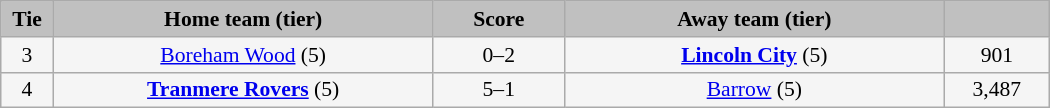<table class="wikitable" style="width: 700px; background:WhiteSmoke; text-align:center; font-size:90%">
<tr>
<td scope="col" style="width:  5.00%; background:silver;"><strong>Tie</strong></td>
<td scope="col" style="width: 36.25%; background:silver;"><strong>Home team (tier)</strong></td>
<td scope="col" style="width: 12.50%; background:silver;"><strong>Score</strong></td>
<td scope="col" style="width: 36.25%; background:silver;"><strong>Away team (tier)</strong></td>
<td scope="col" style="width: 10.00%; background:silver;"><strong></strong></td>
</tr>
<tr>
<td>3</td>
<td><a href='#'>Boreham Wood</a> (5)</td>
<td>0–2</td>
<td><strong><a href='#'>Lincoln City</a></strong> (5)</td>
<td>901</td>
</tr>
<tr>
<td>4</td>
<td><strong><a href='#'>Tranmere Rovers</a></strong> (5)</td>
<td>5–1</td>
<td><a href='#'>Barrow</a> (5)</td>
<td>3,487</td>
</tr>
</table>
